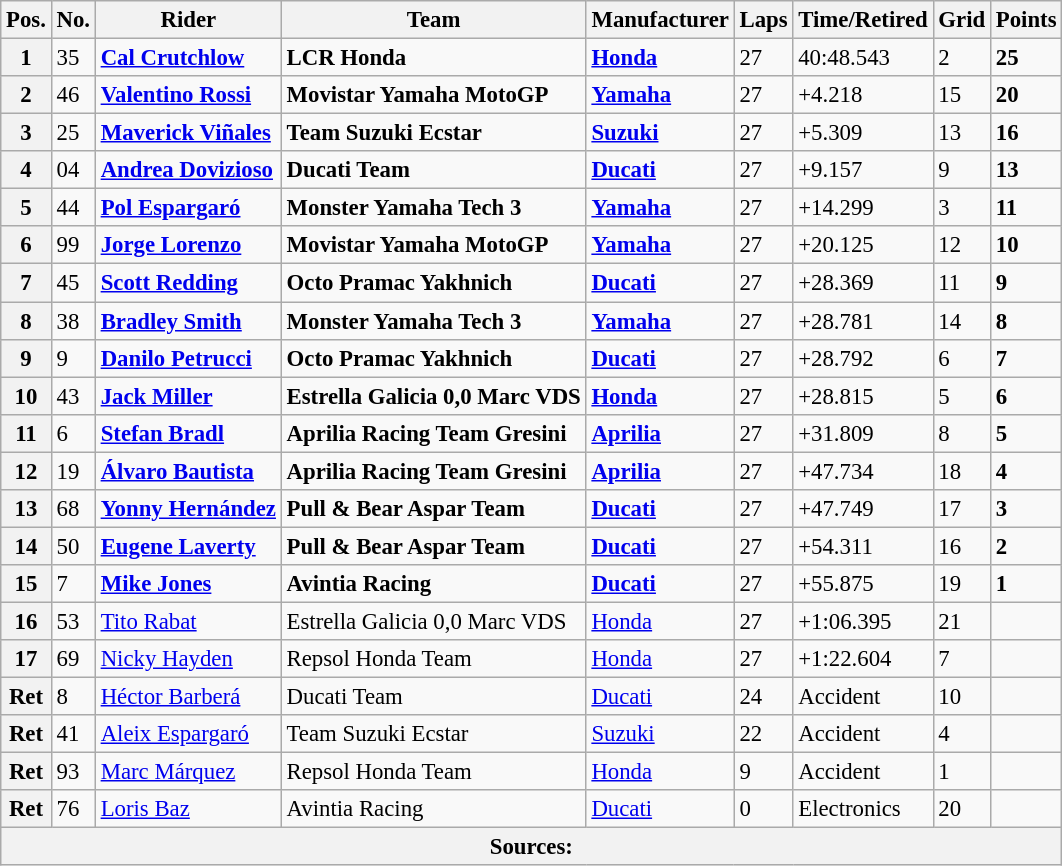<table class="wikitable" style="font-size: 95%;">
<tr>
<th>Pos.</th>
<th>No.</th>
<th>Rider</th>
<th>Team</th>
<th>Manufacturer</th>
<th>Laps</th>
<th>Time/Retired</th>
<th>Grid</th>
<th>Points</th>
</tr>
<tr>
<th>1</th>
<td>35</td>
<td> <strong><a href='#'>Cal Crutchlow</a></strong></td>
<td><strong>LCR Honda</strong></td>
<td><strong><a href='#'>Honda</a></strong></td>
<td>27</td>
<td>40:48.543</td>
<td>2</td>
<td><strong>25</strong></td>
</tr>
<tr>
<th>2</th>
<td>46</td>
<td> <strong><a href='#'>Valentino Rossi</a></strong></td>
<td><strong>Movistar Yamaha MotoGP</strong></td>
<td><strong><a href='#'>Yamaha</a></strong></td>
<td>27</td>
<td>+4.218</td>
<td>15</td>
<td><strong>20</strong></td>
</tr>
<tr>
<th>3</th>
<td>25</td>
<td> <strong><a href='#'>Maverick Viñales</a></strong></td>
<td><strong>Team Suzuki Ecstar</strong></td>
<td><strong><a href='#'>Suzuki</a></strong></td>
<td>27</td>
<td>+5.309</td>
<td>13</td>
<td><strong>16</strong></td>
</tr>
<tr>
<th>4</th>
<td>04</td>
<td> <strong><a href='#'>Andrea Dovizioso</a></strong></td>
<td><strong>Ducati Team</strong></td>
<td><strong><a href='#'>Ducati</a></strong></td>
<td>27</td>
<td>+9.157</td>
<td>9</td>
<td><strong>13</strong></td>
</tr>
<tr>
<th>5</th>
<td>44</td>
<td> <strong><a href='#'>Pol Espargaró</a></strong></td>
<td><strong>Monster Yamaha Tech 3</strong></td>
<td><strong><a href='#'>Yamaha</a></strong></td>
<td>27</td>
<td>+14.299</td>
<td>3</td>
<td><strong>11</strong></td>
</tr>
<tr>
<th>6</th>
<td>99</td>
<td> <strong><a href='#'>Jorge Lorenzo</a></strong></td>
<td><strong>Movistar Yamaha MotoGP</strong></td>
<td><strong><a href='#'>Yamaha</a></strong></td>
<td>27</td>
<td>+20.125</td>
<td>12</td>
<td><strong>10</strong></td>
</tr>
<tr>
<th>7</th>
<td>45</td>
<td> <strong><a href='#'>Scott Redding</a></strong></td>
<td><strong>Octo Pramac Yakhnich</strong></td>
<td><strong><a href='#'>Ducati</a></strong></td>
<td>27</td>
<td>+28.369</td>
<td>11</td>
<td><strong>9</strong></td>
</tr>
<tr>
<th>8</th>
<td>38</td>
<td> <strong><a href='#'>Bradley Smith</a></strong></td>
<td><strong>Monster Yamaha Tech 3</strong></td>
<td><strong><a href='#'>Yamaha</a></strong></td>
<td>27</td>
<td>+28.781</td>
<td>14</td>
<td><strong>8</strong></td>
</tr>
<tr>
<th>9</th>
<td>9</td>
<td> <strong><a href='#'>Danilo Petrucci</a></strong></td>
<td><strong>Octo Pramac Yakhnich</strong></td>
<td><strong><a href='#'>Ducati</a></strong></td>
<td>27</td>
<td>+28.792</td>
<td>6</td>
<td><strong>7</strong></td>
</tr>
<tr>
<th>10</th>
<td>43</td>
<td> <strong><a href='#'>Jack Miller</a></strong></td>
<td><strong>Estrella Galicia 0,0 Marc VDS</strong></td>
<td><strong><a href='#'>Honda</a></strong></td>
<td>27</td>
<td>+28.815</td>
<td>5</td>
<td><strong>6</strong></td>
</tr>
<tr>
<th>11</th>
<td>6</td>
<td> <strong><a href='#'>Stefan Bradl</a></strong></td>
<td><strong>Aprilia Racing Team Gresini</strong></td>
<td><strong><a href='#'>Aprilia</a></strong></td>
<td>27</td>
<td>+31.809</td>
<td>8</td>
<td><strong>5</strong></td>
</tr>
<tr>
<th>12</th>
<td>19</td>
<td> <strong><a href='#'>Álvaro Bautista</a></strong></td>
<td><strong>Aprilia Racing Team Gresini</strong></td>
<td><strong><a href='#'>Aprilia</a></strong></td>
<td>27</td>
<td>+47.734</td>
<td>18</td>
<td><strong>4</strong></td>
</tr>
<tr>
<th>13</th>
<td>68</td>
<td> <strong><a href='#'>Yonny Hernández</a></strong></td>
<td><strong>Pull & Bear Aspar Team</strong></td>
<td><strong><a href='#'>Ducati</a></strong></td>
<td>27</td>
<td>+47.749</td>
<td>17</td>
<td><strong>3</strong></td>
</tr>
<tr>
<th>14</th>
<td>50</td>
<td> <strong><a href='#'>Eugene Laverty</a></strong></td>
<td><strong>Pull & Bear Aspar Team</strong></td>
<td><strong><a href='#'>Ducati</a></strong></td>
<td>27</td>
<td>+54.311</td>
<td>16</td>
<td><strong>2</strong></td>
</tr>
<tr>
<th>15</th>
<td>7</td>
<td> <strong><a href='#'>Mike Jones</a></strong></td>
<td><strong>Avintia Racing</strong></td>
<td><strong><a href='#'>Ducati</a></strong></td>
<td>27</td>
<td>+55.875</td>
<td>19</td>
<td><strong>1</strong></td>
</tr>
<tr>
<th>16</th>
<td>53</td>
<td> <a href='#'>Tito Rabat</a></td>
<td>Estrella Galicia 0,0 Marc VDS</td>
<td><a href='#'>Honda</a></td>
<td>27</td>
<td>+1:06.395</td>
<td>21</td>
<td></td>
</tr>
<tr>
<th>17</th>
<td>69</td>
<td> <a href='#'>Nicky Hayden</a></td>
<td>Repsol Honda Team</td>
<td><a href='#'>Honda</a></td>
<td>27</td>
<td>+1:22.604</td>
<td>7</td>
<td></td>
</tr>
<tr>
<th>Ret</th>
<td>8</td>
<td> <a href='#'>Héctor Barberá</a></td>
<td>Ducati Team</td>
<td><a href='#'>Ducati</a></td>
<td>24</td>
<td>Accident</td>
<td>10</td>
<td></td>
</tr>
<tr>
<th>Ret</th>
<td>41</td>
<td> <a href='#'>Aleix Espargaró</a></td>
<td>Team Suzuki Ecstar</td>
<td><a href='#'>Suzuki</a></td>
<td>22</td>
<td>Accident</td>
<td>4</td>
<td></td>
</tr>
<tr>
<th>Ret</th>
<td>93</td>
<td> <a href='#'>Marc Márquez</a></td>
<td>Repsol Honda Team</td>
<td><a href='#'>Honda</a></td>
<td>9</td>
<td>Accident</td>
<td>1</td>
<td></td>
</tr>
<tr>
<th>Ret</th>
<td>76</td>
<td> <a href='#'>Loris Baz</a></td>
<td>Avintia Racing</td>
<td><a href='#'>Ducati</a></td>
<td>0</td>
<td>Electronics</td>
<td>20</td>
<td></td>
</tr>
<tr>
<th colspan=9>Sources:</th>
</tr>
</table>
